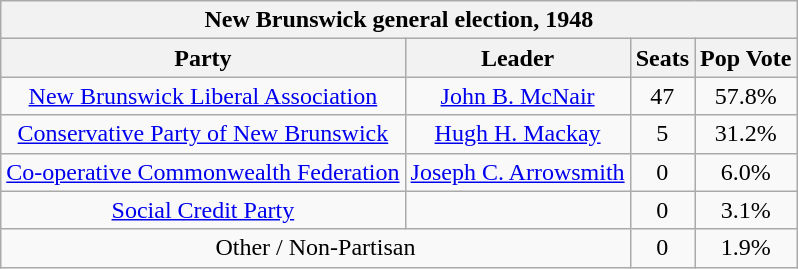<table class="wikitable" style="text-align:center">
<tr>
<th colspan=4>New Brunswick general election, 1948</th>
</tr>
<tr>
<th>Party</th>
<th>Leader</th>
<th>Seats</th>
<th>Pop Vote</th>
</tr>
<tr>
<td><a href='#'>New Brunswick Liberal Association</a></td>
<td><a href='#'>John B. McNair</a></td>
<td>47</td>
<td>57.8%</td>
</tr>
<tr>
<td><a href='#'>Conservative Party of New Brunswick</a></td>
<td><a href='#'>Hugh H. Mackay</a></td>
<td>5</td>
<td>31.2%</td>
</tr>
<tr>
<td><a href='#'>Co-operative Commonwealth Federation</a></td>
<td><a href='#'>Joseph C. Arrowsmith</a></td>
<td>0</td>
<td>6.0%</td>
</tr>
<tr>
<td><a href='#'>Social Credit Party</a></td>
<td></td>
<td>0</td>
<td>3.1%</td>
</tr>
<tr>
<td colspan=2>Other / Non-Partisan</td>
<td>0</td>
<td>1.9%</td>
</tr>
</table>
